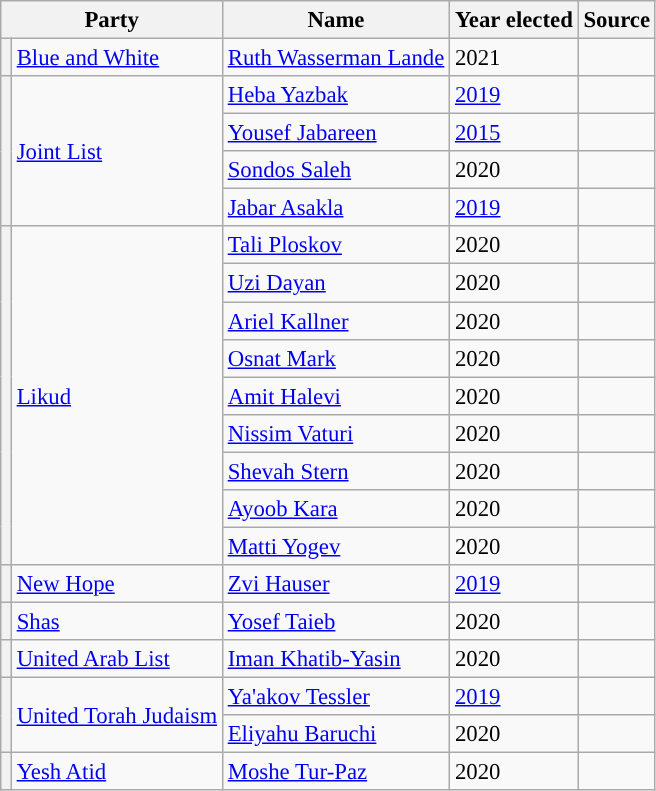<table class="wikitable sortable" style="font-size: 95%;">
<tr>
<th colspan=2>Party</th>
<th>Name</th>
<th>Year elected</th>
<th>Source</th>
</tr>
<tr>
<th rowspan=1 style="background-color: "></th>
<td rowspan=1><a href='#'>Blue and White</a></td>
<td><a href='#'>Ruth Wasserman Lande</a></td>
<td>2021</td>
<td></td>
</tr>
<tr>
<th rowspan=4 style="background-color: "></th>
<td rowspan=4><a href='#'>Joint List</a></td>
<td><a href='#'>Heba Yazbak</a></td>
<td><a href='#'>2019</a></td>
<td></td>
</tr>
<tr>
<td><a href='#'>Yousef Jabareen</a></td>
<td><a href='#'>2015</a></td>
<td></td>
</tr>
<tr>
<td><a href='#'>Sondos Saleh</a></td>
<td>2020</td>
<td></td>
</tr>
<tr>
<td><a href='#'>Jabar Asakla</a></td>
<td><a href='#'>2019</a></td>
<td></td>
</tr>
<tr>
<th rowspan=9 style="background-color: "></th>
<td rowspan=9><a href='#'>Likud</a></td>
<td><a href='#'>Tali Ploskov</a></td>
<td>2020</td>
<td></td>
</tr>
<tr>
<td><a href='#'>Uzi Dayan</a></td>
<td>2020</td>
<td></td>
</tr>
<tr>
<td><a href='#'>Ariel Kallner</a></td>
<td>2020</td>
<td></td>
</tr>
<tr>
<td><a href='#'>Osnat Mark</a></td>
<td>2020</td>
<td></td>
</tr>
<tr>
<td><a href='#'>Amit Halevi</a></td>
<td>2020</td>
<td></td>
</tr>
<tr>
<td><a href='#'>Nissim Vaturi</a></td>
<td>2020</td>
<td></td>
</tr>
<tr>
<td><a href='#'>Shevah Stern</a></td>
<td>2020</td>
<td></td>
</tr>
<tr>
<td><a href='#'>Ayoob Kara</a></td>
<td>2020</td>
<td></td>
</tr>
<tr>
<td><a href='#'>Matti Yogev</a></td>
<td>2020</td>
<td></td>
</tr>
<tr>
<th rowspan=1 style="background-color: "></th>
<td rowspan=1><a href='#'>New Hope</a></td>
<td><a href='#'>Zvi Hauser</a></td>
<td><a href='#'>2019</a></td>
<td></td>
</tr>
<tr>
<th style="background-color: "></th>
<td><a href='#'>Shas</a></td>
<td><a href='#'>Yosef Taieb</a></td>
<td>2020</td>
<td></td>
</tr>
<tr>
<th style="background-color: "></th>
<td><a href='#'>United Arab List</a></td>
<td><a href='#'>Iman Khatib-Yasin</a></td>
<td>2020</td>
<td></td>
</tr>
<tr>
<th rowspan=2 style="background-color: "></th>
<td rowspan=2><a href='#'>United Torah Judaism</a></td>
<td><a href='#'>Ya'akov Tessler</a></td>
<td><a href='#'>2019</a></td>
<td></td>
</tr>
<tr>
<td><a href='#'>Eliyahu Baruchi</a></td>
<td>2020</td>
<td></td>
</tr>
<tr>
<th style="background-color: "></th>
<td><a href='#'>Yesh Atid</a></td>
<td><a href='#'>Moshe Tur-Paz</a></td>
<td>2020</td>
<td></td>
</tr>
</table>
